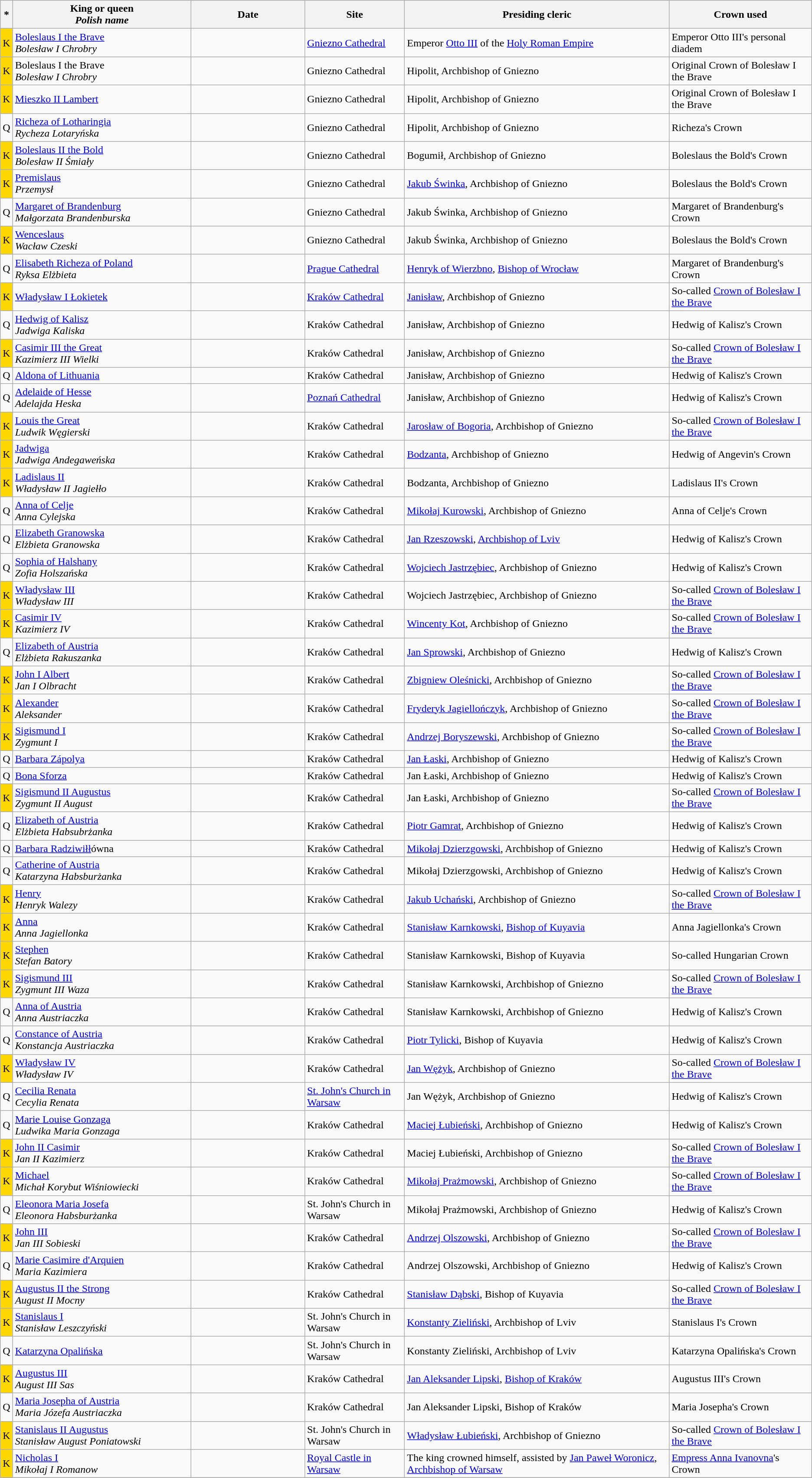<table class="wikitable sortable">
<tr>
<th align=center>*</th>
<th width=22%>King or queen<br> <em>Polish name</em></th>
<th width=14%>Date</th>
<th>Site</th>
<th>Presiding cleric</th>
<th>Crown used</th>
</tr>
<tr>
<td style="background-color:gold;" align=center>K</td>
<td><a href='#'>Boleslaus I the Brave</a><br> <em>Bolesław I Chrobry</em></td>
<td></td>
<td><a href='#'>Gniezno Cathedral</a></td>
<td>Emperor <a href='#'>Otto III</a> of the <a href='#'>Holy Roman Empire</a></td>
<td>Emperor Otto III's personal diadem</td>
</tr>
<tr>
<td style="background-color:gold;" align=center>K</td>
<td>Boleslaus I the Brave<br> <em>Bolesław I Chrobry</em></td>
<td></td>
<td>Gniezno Cathedral</td>
<td>Hipolit, Archbishop of Gniezno</td>
<td>Original Crown of Bolesław I the Brave</td>
</tr>
<tr>
<td style="background-color:gold;" align=center>K</td>
<td><a href='#'>Mieszko II Lambert</a></td>
<td></td>
<td>Gniezno Cathedral</td>
<td>Hipolit, Archbishop of Gniezno</td>
<td>Original Crown of Bolesław I the Brave</td>
</tr>
<tr>
<td align=center>Q</td>
<td><a href='#'>Richeza of Lotharingia</a><br> <em>Rycheza Lotaryńska</em></td>
<td></td>
<td>Gniezno Cathedral</td>
<td>Hipolit, Archbishop of Gniezno</td>
<td>Richeza's Crown</td>
</tr>
<tr>
<td style="background-color:gold;" align=center>K</td>
<td><a href='#'>Boleslaus II the Bold</a><br> <em>Bolesław II Śmiały</em></td>
<td></td>
<td>Gniezno Cathedral</td>
<td>Bogumił, Archbishop of Gniezno</td>
<td>Boleslaus the Bold's Crown</td>
</tr>
<tr>
<td style="background-color:gold;" align=center>K</td>
<td><a href='#'>Premislaus</a><br> <em>Przemysł</em></td>
<td></td>
<td>Gniezno Cathedral</td>
<td><a href='#'>Jakub Świnka</a>, Archbishop of Gniezno</td>
<td>Boleslaus the Bold's Crown</td>
</tr>
<tr>
<td align=center>Q</td>
<td><a href='#'>Margaret of Brandenburg</a><br> <em>Małgorzata Brandenburska</em></td>
<td></td>
<td>Gniezno Cathedral</td>
<td>Jakub Świnka, Archbishop of Gniezno</td>
<td>Margaret of Brandenburg's Crown</td>
</tr>
<tr>
<td style="background-color:gold;" align=center>K</td>
<td><a href='#'>Wenceslaus</a><br> <em>Wacław Czeski</em></td>
<td></td>
<td>Gniezno Cathedral</td>
<td>Jakub Świnka, Archbishop of Gniezno</td>
<td>Boleslaus the Bold's Crown</td>
</tr>
<tr>
<td align=center>Q</td>
<td><a href='#'>Elisabeth Richeza of Poland</a><br> <em>Ryksa Elżbieta</em></td>
<td></td>
<td><a href='#'>Prague Cathedral</a></td>
<td><a href='#'>Henryk of Wierzbno</a>, <a href='#'>Bishop of Wrocław</a></td>
<td>Margaret of Brandenburg's Crown</td>
</tr>
<tr>
<td style="background-color:gold;" align=center>K</td>
<td><a href='#'>Władysław I Łokietek</a><br></td>
<td></td>
<td><a href='#'>Kraków Cathedral</a></td>
<td><a href='#'>Janisław</a>, Archbishop of Gniezno</td>
<td>So-called <a href='#'>Crown of Bolesław I the Brave</a></td>
</tr>
<tr>
<td align=center>Q</td>
<td><a href='#'>Hedwig of Kalisz</a><br> <em>Jadwiga Kaliska</em></td>
<td></td>
<td>Kraków Cathedral</td>
<td>Janisław, Archbishop of Gniezno</td>
<td>Hedwig of Kalisz's Crown</td>
</tr>
<tr>
<td style="background-color:gold;" align=center>K</td>
<td><a href='#'>Casimir III the Great</a><br> <em>Kazimierz III Wielki</em></td>
<td></td>
<td>Kraków Cathedral</td>
<td>Janisław, Archbishop of Gniezno</td>
<td>So-called <a href='#'>Crown of Bolesław I the Brave</a></td>
</tr>
<tr>
<td align=center>Q</td>
<td><a href='#'>Aldona of Lithuania</a></td>
<td></td>
<td>Kraków Cathedral</td>
<td>Janisław, Archbishop of Gniezno</td>
<td>Hedwig of Kalisz's Crown</td>
</tr>
<tr>
<td align=center>Q</td>
<td><a href='#'>Adelaide of Hesse</a><br> <em>Adelajda Heska</em></td>
<td></td>
<td><a href='#'>Poznań Cathedral</a></td>
<td>Janisław, Archbishop of Gniezno</td>
<td>Hedwig of Kalisz's Crown</td>
</tr>
<tr>
<td style="background-color:gold;" align=center>K</td>
<td><a href='#'>Louis the Great</a><br> <em>Ludwik Węgierski</em></td>
<td></td>
<td>Kraków Cathedral</td>
<td><a href='#'>Jarosław of Bogoria</a>, Archbishop of Gniezno</td>
<td>So-called <a href='#'>Crown of Bolesław I the Brave</a></td>
</tr>
<tr>
<td style="background-color:gold;" align=center>K</td>
<td><a href='#'>Jadwiga</a><br> <em>Jadwiga Andegaweńska</em></td>
<td></td>
<td>Kraków Cathedral</td>
<td><a href='#'>Bodzanta</a>, Archbishop of Gniezno</td>
<td>Hedwig of Angevin's Crown</td>
</tr>
<tr>
<td style="background-color:gold;" align=center>K</td>
<td><a href='#'>Ladislaus II</a><br> <em>Władysław II Jagiełło</em></td>
<td></td>
<td>Kraków Cathedral</td>
<td>Bodzanta, Archbishop of Gniezno</td>
<td>Ladislaus II's Crown</td>
</tr>
<tr>
<td align=center>Q</td>
<td><a href='#'>Anna of Celje</a><br> <em>Anna Cylejska</em></td>
<td></td>
<td>Kraków Cathedral</td>
<td><a href='#'>Mikołaj Kurowski</a>, Archbishop of Gniezno</td>
<td>Anna of Celje's Crown</td>
</tr>
<tr>
<td align=center>Q</td>
<td><a href='#'>Elizabeth Granowska</a><br> <em>Elżbieta Granowska</em></td>
<td></td>
<td>Kraków Cathedral</td>
<td><a href='#'>Jan Rzeszowski</a>, <a href='#'>Archbishop of Lviv</a></td>
<td>Hedwig of Kalisz's Crown</td>
</tr>
<tr>
<td align=center>Q</td>
<td><a href='#'>Sophia of Halshany</a><br> <em>Zofia Holszańska</em></td>
<td></td>
<td>Kraków Cathedral</td>
<td><a href='#'>Wojciech Jastrzębiec</a>, Archbishop of Gniezno</td>
<td>Hedwig of Kalisz's Crown</td>
</tr>
<tr>
<td style="background-color:gold;" align=center>K</td>
<td><a href='#'>Władysław III</a><br> <em>Władysław III</em></td>
<td></td>
<td>Kraków Cathedral</td>
<td>Wojciech Jastrzębiec, Archbishop of Gniezno</td>
<td>So-called <a href='#'>Crown of Bolesław I the Brave</a></td>
</tr>
<tr>
<td style="background-color:gold;" align=center>K</td>
<td><a href='#'>Casimir IV</a><br> <em>Kazimierz IV</em></td>
<td></td>
<td>Kraków Cathedral</td>
<td><a href='#'>Wincenty Kot</a>, Archbishop of Gniezno</td>
<td>So-called <a href='#'>Crown of Bolesław I the Brave</a></td>
</tr>
<tr>
<td align=center>Q</td>
<td><a href='#'>Elizabeth of Austria</a><br> <em>Elżbieta Rakuszanka</em></td>
<td></td>
<td>Kraków Cathedral</td>
<td><a href='#'>Jan Sprowski</a>, Archbishop of Gniezno</td>
<td>Hedwig of Kalisz's Crown</td>
</tr>
<tr>
<td style="background-color:gold;" align=center>K</td>
<td><a href='#'>John I Albert</a><br> <em>Jan I Olbracht</em></td>
<td></td>
<td>Kraków Cathedral</td>
<td><a href='#'>Zbigniew Oleśnicki</a>, Archbishop of Gniezno</td>
<td>So-called <a href='#'>Crown of Bolesław I the Brave</a></td>
</tr>
<tr>
<td style="background-color:gold;" align=center>K</td>
<td><a href='#'>Alexander</a><br> <em>Aleksander</em></td>
<td></td>
<td>Kraków Cathedral</td>
<td><a href='#'>Fryderyk Jagiellończyk</a>, Archbishop of Gniezno</td>
<td>So-called <a href='#'>Crown of Bolesław I the Brave</a></td>
</tr>
<tr>
<td style="background-color:gold;" align=center>K</td>
<td><a href='#'>Sigismund I</a><br> <em>Zygmunt I</em></td>
<td></td>
<td>Kraków Cathedral</td>
<td><a href='#'>Andrzej Boryszewski</a>, Archbishop of Gniezno</td>
<td>So-called <a href='#'>Crown of Bolesław I the Brave</a></td>
</tr>
<tr>
<td align=center>Q</td>
<td><a href='#'>Barbara Zápolya</a></td>
<td></td>
<td>Kraków Cathedral</td>
<td><a href='#'>Jan Łaski</a>, Archbishop of Gniezno</td>
<td>Hedwig of Kalisz's Crown</td>
</tr>
<tr>
<td align=center>Q</td>
<td><a href='#'>Bona Sforza</a></td>
<td></td>
<td>Kraków Cathedral</td>
<td>Jan Łaski, Archbishop of Gniezno</td>
<td>Hedwig of Kalisz's Crown</td>
</tr>
<tr>
<td style="background-color:gold;" align=center>K</td>
<td><a href='#'>Sigismund II Augustus</a><br> <em>Zygmunt II August</em></td>
<td></td>
<td>Kraków Cathedral</td>
<td>Jan Łaski, Archbishop of Gniezno</td>
<td>So-called <a href='#'>Crown of Bolesław I the Brave</a></td>
</tr>
<tr>
<td align=center>Q</td>
<td><a href='#'>Elizabeth of Austria</a><br> <em>Elżbieta Habsubrżanka</em></td>
<td></td>
<td>Kraków Cathedral</td>
<td><a href='#'>Piotr Gamrat</a>, Archbishop of Gniezno</td>
<td>Hedwig of Kalisz's Crown</td>
</tr>
<tr>
<td align=center>Q</td>
<td><a href='#'>Barbara Radziwiłł</a>ówna</td>
<td></td>
<td>Kraków Cathedral</td>
<td><a href='#'>Mikołaj Dzierzgowski</a>, Archbishop of Gniezno</td>
<td>Hedwig of Kalisz's Crown</td>
</tr>
<tr>
<td align=center>Q</td>
<td><a href='#'>Catherine of Austria</a><br> <em>Katarzyna Habsburżanka</em></td>
<td></td>
<td>Kraków Cathedral</td>
<td>Mikołaj Dzierzgowski, Archbishop of Gniezno</td>
<td>Hedwig of Kalisz's Crown</td>
</tr>
<tr>
<td style="background-color:gold;" align=center>K</td>
<td><a href='#'>Henry</a><br> <em>Henryk Walezy</em></td>
<td></td>
<td>Kraków Cathedral</td>
<td><a href='#'>Jakub Uchański</a>, Archbishop of Gniezno</td>
<td>So-called <a href='#'>Crown of Bolesław I the Brave</a></td>
</tr>
<tr>
<td style="background-color:gold;" align=center>K</td>
<td><a href='#'>Anna</a><br><em>Anna Jagiellonka</em></td>
<td></td>
<td>Kraków Cathedral</td>
<td><a href='#'>Stanisław Karnkowski</a>, <a href='#'>Bishop of Kuyavia</a></td>
<td>Anna Jagiellonka's Crown</td>
</tr>
<tr>
<td style="background-color:gold;" align=center>K</td>
<td><a href='#'>Stephen</a><br> <em>Stefan Batory</em></td>
<td></td>
<td>Kraków Cathedral</td>
<td>Stanisław Karnkowski, Bishop of Kuyavia</td>
<td>So-called Hungarian Crown</td>
</tr>
<tr>
<td style="background-color:gold;" align=center>K</td>
<td><a href='#'>Sigismund III</a><br> <em>Zygmunt III Waza</em></td>
<td></td>
<td>Kraków Cathedral</td>
<td>Stanisław Karnkowski, Archbishop of Gniezno</td>
<td>So-called <a href='#'>Crown of Bolesław I the Brave</a></td>
</tr>
<tr>
<td align=center>Q</td>
<td><a href='#'>Anna of Austria</a><br> <em>Anna Austriaczka</em></td>
<td></td>
<td>Kraków Cathedral</td>
<td>Stanisław Karnkowski, Archbishop of Gniezno</td>
<td>Hedwig of Kalisz's Crown</td>
</tr>
<tr>
<td align=center>Q</td>
<td><a href='#'>Constance of Austria</a><br> <em>Konstancja Austriaczka</em></td>
<td></td>
<td>Kraków Cathedral</td>
<td><a href='#'>Piotr Tylicki</a>, Bishop of Kuyavia</td>
<td>Hedwig of Kalisz's Crown</td>
</tr>
<tr>
<td style="background-color:gold;" align=center>K</td>
<td><a href='#'>Władysław IV</a><br> <em>Władysław IV</em></td>
<td></td>
<td>Kraków Cathedral</td>
<td><a href='#'>Jan Wężyk</a>, Archbishop of Gniezno</td>
<td>So-called <a href='#'>Crown of Bolesław I the Brave</a></td>
</tr>
<tr>
<td align=center>Q</td>
<td><a href='#'>Cecilia Renata</a><br> <em>Cecylia Renata</em></td>
<td></td>
<td><a href='#'>St. John's Church in Warsaw</a></td>
<td>Jan Wężyk, Archbishop of Gniezno</td>
<td>Hedwig of Kalisz's Crown</td>
</tr>
<tr>
<td align=center>Q</td>
<td><a href='#'>Marie Louise Gonzaga</a><br> <em>Ludwika Maria Gonzaga</em></td>
<td></td>
<td>Kraków Cathedral</td>
<td><a href='#'>Maciej Łubieński</a>, Archbishop of Gniezno</td>
<td>Hedwig of Kalisz's Crown</td>
</tr>
<tr>
<td style="background-color:gold;" align=center>K</td>
<td><a href='#'>John II Casimir</a><br> <em>Jan II Kazimierz</em></td>
<td></td>
<td>Kraków Cathedral</td>
<td>Maciej Łubieński, Archbishop of Gniezno</td>
<td>So-called <a href='#'>Crown of Bolesław I the Brave</a></td>
</tr>
<tr>
<td style="background-color:gold;" align=center>K</td>
<td><a href='#'>Michael</a><br> <em>Michał Korybut Wiśniowiecki</em></td>
<td></td>
<td>Kraków Cathedral</td>
<td><a href='#'>Mikołaj Prażmowski</a>, Archbishop of Gniezno</td>
<td>So-called <a href='#'>Crown of Bolesław I the Brave</a></td>
</tr>
<tr>
<td align=center>Q</td>
<td><a href='#'>Eleonora Maria Josefa</a><br> <em>Eleonora Habsburżanka</em></td>
<td></td>
<td>St. John's Church in Warsaw</td>
<td>Mikołaj Prażmowski, Archbishop of Gniezno</td>
<td>Hedwig of Kalisz's Crown</td>
</tr>
<tr>
<td style="background-color:gold;" align=center>K</td>
<td><a href='#'>John III</a><br> <em>Jan III Sobieski</em></td>
<td></td>
<td>Kraków Cathedral</td>
<td><a href='#'>Andrzej Olszowski</a>, Archbishop of Gniezno</td>
<td>So-called <a href='#'>Crown of Bolesław I the Brave</a></td>
</tr>
<tr>
<td align=center>Q</td>
<td><a href='#'>Marie Casimire d'Arquien</a><br> <em>Maria Kazimiera</em></td>
<td></td>
<td>Kraków Cathedral</td>
<td>Andrzej Olszowski, Archbishop of Gniezno</td>
<td>Hedwig of Kalisz's Crown</td>
</tr>
<tr>
<td style="background-color:gold;" align=center>K</td>
<td><a href='#'>Augustus II the Strong</a><br> <em>August II Mocny</em></td>
<td></td>
<td>Kraków Cathedral</td>
<td><a href='#'>Stanisław Dąbski</a>, Bishop of Kuyavia</td>
<td>So-called <a href='#'>Crown of Bolesław I the Brave</a></td>
</tr>
<tr>
<td style="background-color:gold;" align=center>K</td>
<td><a href='#'>Stanislaus I</a><br> <em>Stanisław Leszczyński</em></td>
<td></td>
<td>St. John's Church in Warsaw</td>
<td><a href='#'>Konstanty Zieliński</a>, Archbishop of Lviv</td>
<td>Stanislaus I's Crown</td>
</tr>
<tr>
<td align=center>Q</td>
<td><a href='#'>Katarzyna Opalińska</a></td>
<td></td>
<td>St. John's Church in Warsaw</td>
<td>Konstanty Zieliński, Archbishop of Lviv</td>
<td>Katarzyna Opalińska's Crown</td>
</tr>
<tr>
<td style="background-color:gold;" align=center>K</td>
<td><a href='#'>Augustus III</a><br> <em>August III Sas</em></td>
<td></td>
<td>Kraków Cathedral</td>
<td><a href='#'>Jan Aleksander Lipski</a>, <a href='#'>Bishop of Kraków</a></td>
<td>Augustus III's Crown</td>
</tr>
<tr>
<td align=center>Q</td>
<td><a href='#'>Maria Josepha of Austria</a><br> <em>Maria Józefa Austriaczka</em></td>
<td></td>
<td>Kraków Cathedral</td>
<td>Jan Aleksander Lipski, Bishop of Kraków</td>
<td>Maria Josepha's Crown</td>
</tr>
<tr>
<td style="background-color:gold;" align=center>K</td>
<td><a href='#'>Stanislaus II Augustus</a><br> <em>Stanisław August Poniatowski</em></td>
<td></td>
<td>St. John's Church in Warsaw</td>
<td><a href='#'>Władysław Łubieński</a>, Archbishop of Gniezno</td>
<td>So-called <a href='#'>Crown of Bolesław I the Brave</a></td>
</tr>
<tr>
<td style="background-color:gold;" align=center>K</td>
<td><a href='#'>Nicholas I</a><br> <em>Mikołaj I Romanow</em></td>
<td></td>
<td><a href='#'>Royal Castle in Warsaw</a></td>
<td>The king crowned himself, assisted by <a href='#'>Jan Paweł Woronicz</a>, <a href='#'>Archbishop of Warsaw</a></td>
<td><a href='#'>Empress Anna Ivanovna</a>'s Crown</td>
</tr>
<tr>
</tr>
</table>
